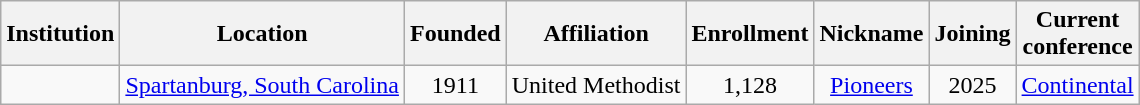<table class="wikitable sortable" style="text-align:center">
<tr>
<th>Institution</th>
<th>Location</th>
<th>Founded</th>
<th>Affiliation</th>
<th>Enrollment</th>
<th>Nickname</th>
<th>Joining</th>
<th>Current<br>conference</th>
</tr>
<tr>
<td></td>
<td><a href='#'>Spartanburg, South Carolina</a></td>
<td>1911</td>
<td>United Methodist</td>
<td>1,128</td>
<td><a href='#'>Pioneers</a></td>
<td>2025</td>
<td><a href='#'>Continental</a></td>
</tr>
</table>
